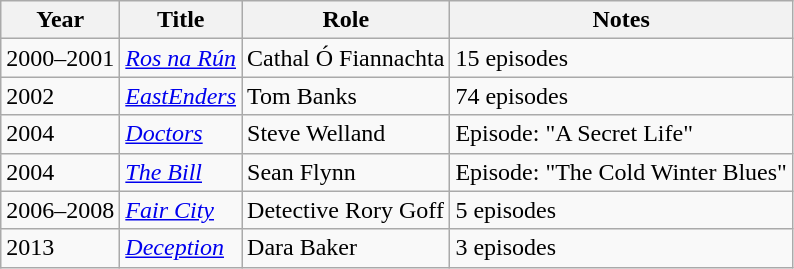<table class="wikitable sortable">
<tr>
<th>Year</th>
<th>Title</th>
<th>Role</th>
<th>Notes</th>
</tr>
<tr>
<td>2000–2001</td>
<td><em><a href='#'>Ros na Rún</a></em></td>
<td>Cathal Ó Fiannachta</td>
<td>15 episodes</td>
</tr>
<tr>
<td>2002</td>
<td><em><a href='#'>EastEnders</a></em></td>
<td>Tom Banks</td>
<td>74 episodes</td>
</tr>
<tr>
<td>2004</td>
<td><a href='#'><em>Doctors</em></a></td>
<td>Steve Welland</td>
<td>Episode: "A Secret Life"</td>
</tr>
<tr>
<td>2004</td>
<td><em><a href='#'>The Bill</a></em></td>
<td>Sean Flynn</td>
<td>Episode: "The Cold Winter Blues"</td>
</tr>
<tr>
<td>2006–2008</td>
<td><em><a href='#'>Fair City</a></em></td>
<td>Detective Rory Goff</td>
<td>5 episodes</td>
</tr>
<tr>
<td>2013</td>
<td><em><a href='#'>Deception</a></em></td>
<td>Dara Baker</td>
<td>3 episodes</td>
</tr>
</table>
